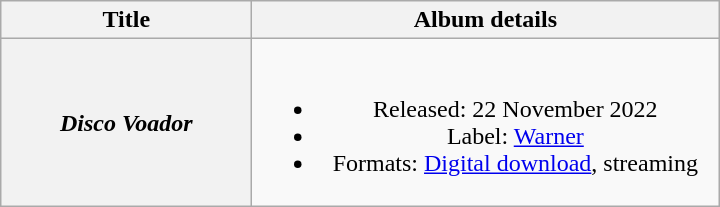<table class="wikitable plainrowheaders" style="text-align:center;">
<tr>
<th scope="col" style="width:10em;">Title</th>
<th scope="col" style="width:19em;">Album details</th>
</tr>
<tr>
<th scope="row"><em>Disco Voador</em></th>
<td><br><ul><li>Released: 22 November 2022</li><li>Label: <a href='#'>Warner</a></li><li>Formats: <a href='#'>Digital download</a>, streaming</li></ul></td>
</tr>
</table>
